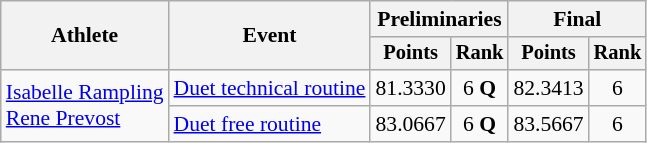<table class=wikitable style="font-size:90%">
<tr>
<th rowspan="2">Athlete</th>
<th rowspan="2">Event</th>
<th colspan="2">Preliminaries</th>
<th colspan="2">Final</th>
</tr>
<tr style="font-size:95%">
<th>Points</th>
<th>Rank</th>
<th>Points</th>
<th>Rank</th>
</tr>
<tr align=center>
<td align=left rowspan=2><a href='#'>Isabelle Rampling</a><br><a href='#'>Rene Prevost</a></td>
<td align=left><a href='#'>Duet technical routine</a></td>
<td>81.3330</td>
<td>6 <strong>Q</strong></td>
<td>82.3413</td>
<td>6</td>
</tr>
<tr align=center>
<td align=left><a href='#'>Duet free routine</a></td>
<td>83.0667</td>
<td>6 <strong>Q</strong></td>
<td>83.5667</td>
<td>6</td>
</tr>
</table>
